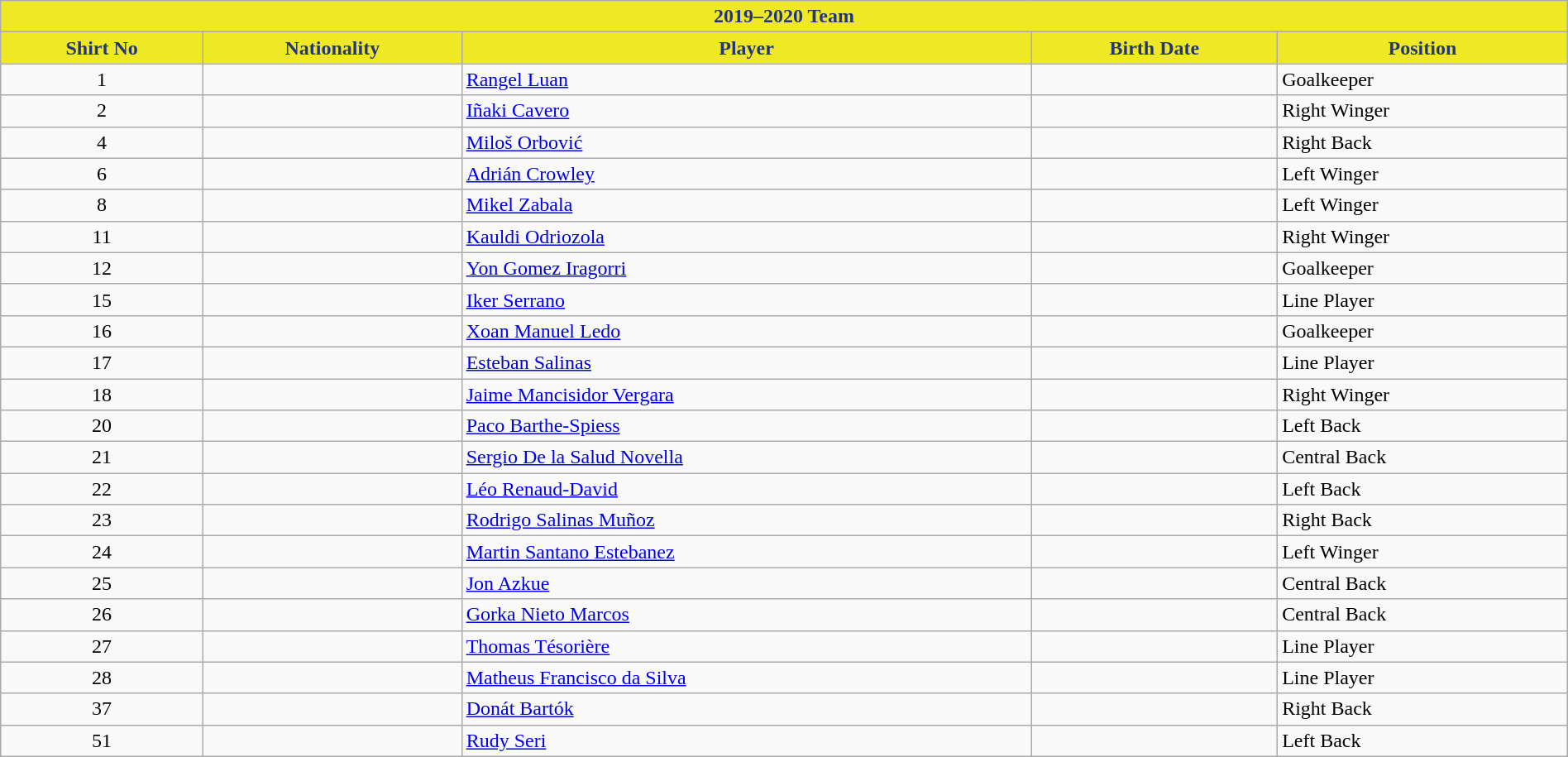<table class="wikitable collapsible collapsed" style="width:100%;">
<tr>
<th colspan=5 style="background-color:#EFE925;color:#24357B;text-align:center;"> <strong>2019–2020 Team</strong></th>
</tr>
<tr>
<th style="color:#24357B; background:#EFE925">Shirt No</th>
<th style="color:#24357B; background:#EFE925">Nationality</th>
<th style="color:#24357B; background:#EFE925">Player</th>
<th style="color:#24357B; background:#EFE925">Birth Date</th>
<th style="color:#24357B; background:#EFE925">Position</th>
</tr>
<tr>
<td align=center>1</td>
<td></td>
<td><a href='#'>Rangel Luan</a></td>
<td></td>
<td>Goalkeeper</td>
</tr>
<tr>
<td align=center>2</td>
<td></td>
<td><a href='#'>Iñaki Cavero</a></td>
<td></td>
<td>Right Winger</td>
</tr>
<tr>
<td align=center>4</td>
<td></td>
<td><a href='#'>Miloš Orbović</a></td>
<td></td>
<td>Right Back</td>
</tr>
<tr>
<td align=center>6</td>
<td></td>
<td><a href='#'>Adrián Crowley</a></td>
<td></td>
<td>Left Winger</td>
</tr>
<tr>
<td align=center>8</td>
<td></td>
<td><a href='#'>Mikel Zabala</a></td>
<td></td>
<td>Left Winger</td>
</tr>
<tr>
<td align=center>11</td>
<td></td>
<td><a href='#'>Kauldi Odriozola</a></td>
<td></td>
<td>Right Winger</td>
</tr>
<tr>
<td align=center>12</td>
<td></td>
<td><a href='#'>Yon Gomez Iragorri</a></td>
<td></td>
<td>Goalkeeper</td>
</tr>
<tr>
<td align=center>15</td>
<td></td>
<td><a href='#'>Iker Serrano</a></td>
<td></td>
<td>Line Player</td>
</tr>
<tr>
<td align=center>16</td>
<td></td>
<td><a href='#'>Xoan Manuel Ledo</a></td>
<td></td>
<td>Goalkeeper</td>
</tr>
<tr>
<td align=center>17</td>
<td></td>
<td><a href='#'>Esteban Salinas</a></td>
<td></td>
<td>Line Player</td>
</tr>
<tr>
<td align=center>18</td>
<td></td>
<td><a href='#'>Jaime Mancisidor Vergara</a></td>
<td></td>
<td>Right Winger</td>
</tr>
<tr>
<td align=center>20</td>
<td></td>
<td><a href='#'>Paco Barthe-Spiess</a></td>
<td></td>
<td>Left Back</td>
</tr>
<tr>
<td align=center>21</td>
<td></td>
<td><a href='#'>Sergio De la Salud Novella</a></td>
<td></td>
<td>Central Back</td>
</tr>
<tr>
<td align=center>22</td>
<td></td>
<td><a href='#'>Léo Renaud-David</a></td>
<td></td>
<td>Left Back</td>
</tr>
<tr>
<td align=center>23</td>
<td></td>
<td><a href='#'>Rodrigo Salinas Muñoz</a></td>
<td></td>
<td>Right Back</td>
</tr>
<tr>
<td align=center>24</td>
<td></td>
<td><a href='#'>Martin Santano Estebanez</a></td>
<td></td>
<td>Left Winger</td>
</tr>
<tr>
<td align=center>25</td>
<td></td>
<td><a href='#'>Jon Azkue</a></td>
<td></td>
<td>Central Back</td>
</tr>
<tr>
<td align=center>26</td>
<td></td>
<td><a href='#'>Gorka Nieto Marcos</a></td>
<td></td>
<td>Central Back</td>
</tr>
<tr>
<td align=center>27</td>
<td></td>
<td><a href='#'>Thomas Tésorière</a></td>
<td></td>
<td>Line Player</td>
</tr>
<tr>
<td align=center>28</td>
<td></td>
<td><a href='#'>Matheus Francisco da Silva</a></td>
<td></td>
<td>Line Player</td>
</tr>
<tr>
<td align=center>37</td>
<td></td>
<td><a href='#'>Donát Bartók</a></td>
<td></td>
<td>Right Back</td>
</tr>
<tr>
<td align=center>51</td>
<td></td>
<td><a href='#'>Rudy Seri</a></td>
<td></td>
<td>Left Back</td>
</tr>
</table>
